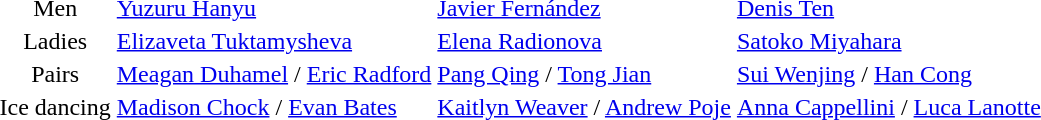<table>
<tr>
<td align=center>Men</td>
<td> <a href='#'>Yuzuru Hanyu</a></td>
<td> <a href='#'>Javier Fernández</a></td>
<td> <a href='#'>Denis Ten</a></td>
</tr>
<tr>
<td align=center>Ladies</td>
<td> <a href='#'>Elizaveta Tuktamysheva</a></td>
<td> <a href='#'>Elena Radionova</a></td>
<td> <a href='#'>Satoko Miyahara</a></td>
</tr>
<tr>
<td align=center>Pairs</td>
<td> <a href='#'>Meagan Duhamel</a> / <a href='#'>Eric Radford</a></td>
<td> <a href='#'>Pang Qing</a> / <a href='#'>Tong Jian</a></td>
<td> <a href='#'>Sui Wenjing</a> / <a href='#'>Han Cong</a></td>
</tr>
<tr>
<td align=center>Ice dancing</td>
<td> <a href='#'>Madison Chock</a> / <a href='#'>Evan Bates</a></td>
<td> <a href='#'>Kaitlyn Weaver</a> / <a href='#'>Andrew Poje</a></td>
<td> <a href='#'>Anna Cappellini</a> / <a href='#'>Luca Lanotte</a></td>
</tr>
</table>
